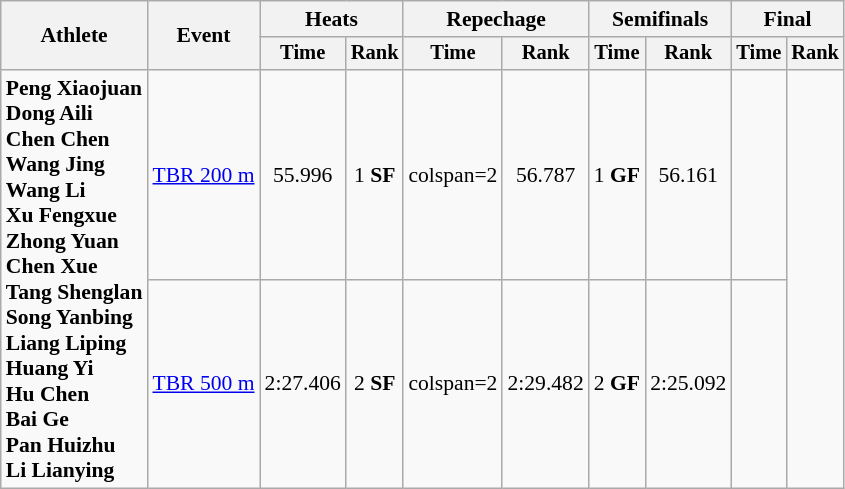<table class="wikitable" style="text-align:center; font-size:90%">
<tr>
<th rowspan="2">Athlete</th>
<th rowspan="2">Event</th>
<th colspan="2">Heats</th>
<th colspan="2">Repechage</th>
<th colspan="2">Semifinals</th>
<th colspan="2">Final</th>
</tr>
<tr style=font-size:95%>
<th>Time</th>
<th>Rank</th>
<th>Time</th>
<th>Rank</th>
<th>Time</th>
<th>Rank</th>
<th>Time</th>
<th>Rank</th>
</tr>
<tr>
<td align=left rowspan=2><strong>Peng Xiaojuan<br>Dong Aili<br>Chen Chen<br>Wang Jing<br>Wang Li<br>Xu Fengxue<br>Zhong Yuan<br>Chen Xue<br>Tang Shenglan<br>Song Yanbing<br>Liang Liping<br>Huang Yi<br>Hu Chen<br>Bai Ge<br>Pan Huizhu<br>Li Lianying</strong></td>
<td align=left><a href='#'>TBR 200 m</a></td>
<td>55.996</td>
<td>1 <strong>SF</strong></td>
<td>colspan=2 </td>
<td>56.787</td>
<td>1 <strong>GF</strong></td>
<td>56.161</td>
<td></td>
</tr>
<tr>
<td align=left><a href='#'>TBR 500 m</a></td>
<td>2:27.406</td>
<td>2 <strong>SF</strong></td>
<td>colspan=2 </td>
<td>2:29.482</td>
<td>2 <strong>GF</strong></td>
<td>2:25.092</td>
<td></td>
</tr>
</table>
